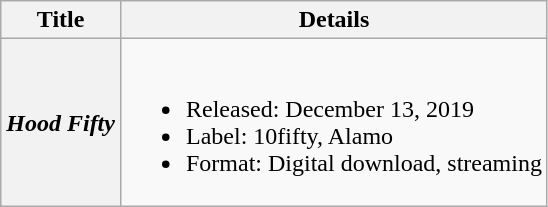<table class="wikitable">
<tr>
<th>Title</th>
<th>Details</th>
</tr>
<tr>
<th scope="row"><em>Hood Fifty</em><br></th>
<td><br><ul><li>Released: December 13, 2019</li><li>Label: 10fifty, Alamo</li><li>Format: Digital download, streaming</li></ul></td>
</tr>
</table>
